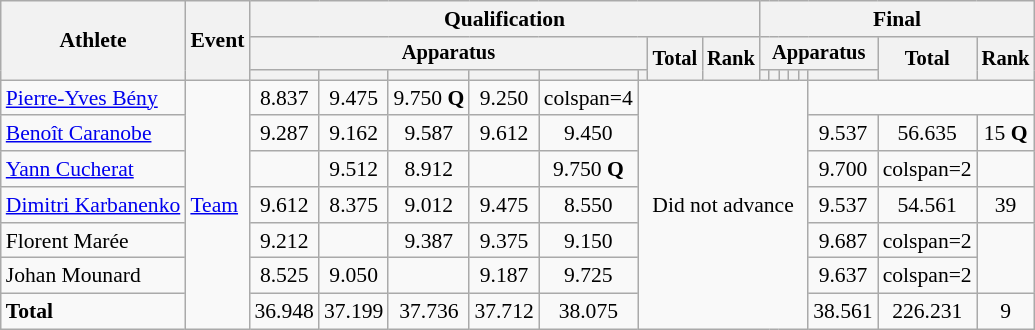<table class="wikitable" style="font-size:90%">
<tr>
<th rowspan=3>Athlete</th>
<th rowspan=3>Event</th>
<th colspan =8>Qualification</th>
<th colspan =8>Final</th>
</tr>
<tr style="font-size:95%">
<th colspan=6>Apparatus</th>
<th rowspan=2>Total</th>
<th rowspan=2>Rank</th>
<th colspan=6>Apparatus</th>
<th rowspan=2>Total</th>
<th rowspan=2>Rank</th>
</tr>
<tr style="font-size:95%">
<th></th>
<th></th>
<th></th>
<th></th>
<th></th>
<th></th>
<th></th>
<th></th>
<th></th>
<th></th>
<th></th>
<th></th>
</tr>
<tr align=center>
<td align=left><a href='#'>Pierre-Yves Bény</a></td>
<td align=left rowspan=7><a href='#'>Team</a></td>
<td>8.837</td>
<td>9.475</td>
<td>9.750 <strong>Q</strong></td>
<td>9.250</td>
<td>colspan=4 </td>
<td rowspan=7 colspan=8>Did not advance</td>
</tr>
<tr align=center>
<td align=left><a href='#'>Benoît Caranobe</a></td>
<td>9.287</td>
<td>9.162</td>
<td>9.587</td>
<td>9.612</td>
<td>9.450</td>
<td>9.537</td>
<td>56.635</td>
<td>15 <strong>Q</strong></td>
</tr>
<tr align=center>
<td align=left><a href='#'>Yann Cucherat</a></td>
<td></td>
<td>9.512</td>
<td>8.912</td>
<td></td>
<td>9.750 <strong>Q</strong></td>
<td>9.700</td>
<td>colspan=2 </td>
</tr>
<tr align=center>
<td align=left><a href='#'>Dimitri Karbanenko</a></td>
<td>9.612</td>
<td>8.375</td>
<td>9.012</td>
<td>9.475</td>
<td>8.550</td>
<td>9.537</td>
<td>54.561</td>
<td>39</td>
</tr>
<tr align=center>
<td align=left>Florent Marée</td>
<td>9.212</td>
<td></td>
<td>9.387</td>
<td>9.375</td>
<td>9.150</td>
<td>9.687</td>
<td>colspan=2 </td>
</tr>
<tr align=center>
<td align=left>Johan Mounard</td>
<td>8.525</td>
<td>9.050</td>
<td></td>
<td>9.187</td>
<td>9.725</td>
<td>9.637</td>
<td>colspan=2 </td>
</tr>
<tr align=center>
<td align=left><strong>Total</strong></td>
<td>36.948</td>
<td>37.199</td>
<td>37.736</td>
<td>37.712</td>
<td>38.075</td>
<td>38.561</td>
<td>226.231</td>
<td>9</td>
</tr>
</table>
